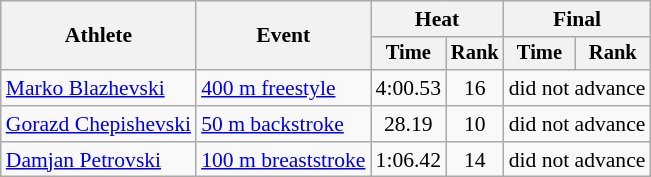<table class=wikitable style="font-size:90%">
<tr>
<th rowspan="2">Athlete</th>
<th rowspan="2">Event</th>
<th colspan="2">Heat</th>
<th colspan="2">Final</th>
</tr>
<tr style="font-size:95%">
<th>Time</th>
<th>Rank</th>
<th>Time</th>
<th>Rank</th>
</tr>
<tr align=center>
<td align=left><a href='#'>Marko Blazhevski</a></td>
<td align=left><a href='#'>400 m freestyle</a></td>
<td>4:00.53</td>
<td>16</td>
<td colspan="2">did not advance</td>
</tr>
<tr align=center>
<td align=left><a href='#'>Gorazd Chepishevski</a></td>
<td align=left><a href='#'>50 m backstroke</a></td>
<td>28.19</td>
<td>10</td>
<td colspan="2">did not advance</td>
</tr>
<tr align=center>
<td align=left><a href='#'>Damjan Petrovski</a></td>
<td align=left><a href='#'>100 m breaststroke</a></td>
<td>1:06.42</td>
<td>14</td>
<td colspan="2">did not advance</td>
</tr>
</table>
